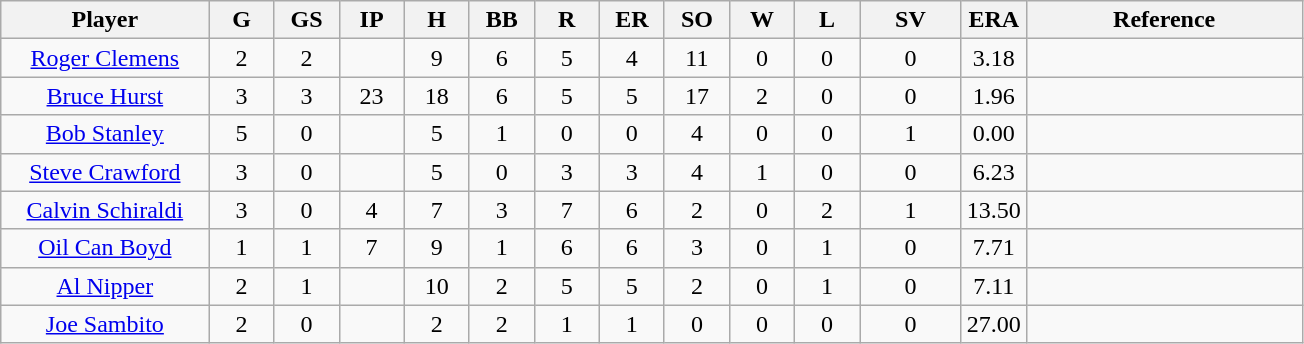<table class="wikitable sortable" style="text-align:center">
<tr>
<th width="16%">Player</th>
<th width="5%">G</th>
<th width="5%">GS</th>
<th width="5%">IP</th>
<th width="5%">H</th>
<th width="5%">BB</th>
<th width="5%">R</th>
<th width="5%">ER</th>
<th width="5%">SO</th>
<th width="5%">W</th>
<th width="5%">L</th>
<th>SV</th>
<th width="5%">ERA</th>
<th>Reference</th>
</tr>
<tr>
<td><a href='#'>Roger Clemens</a></td>
<td>2</td>
<td>2</td>
<td></td>
<td>9</td>
<td>6</td>
<td>5</td>
<td>4</td>
<td>11</td>
<td>0</td>
<td>0</td>
<td>0</td>
<td>3.18</td>
<td></td>
</tr>
<tr>
<td><a href='#'>Bruce Hurst</a></td>
<td>3</td>
<td>3</td>
<td>23</td>
<td>18</td>
<td>6</td>
<td>5</td>
<td>5</td>
<td>17</td>
<td>2</td>
<td>0</td>
<td>0</td>
<td>1.96</td>
<td></td>
</tr>
<tr>
<td><a href='#'>Bob Stanley</a></td>
<td>5</td>
<td>0</td>
<td></td>
<td>5</td>
<td>1</td>
<td>0</td>
<td>0</td>
<td>4</td>
<td>0</td>
<td>0</td>
<td>1</td>
<td>0.00</td>
<td></td>
</tr>
<tr>
<td><a href='#'>Steve Crawford</a></td>
<td>3</td>
<td>0</td>
<td></td>
<td>5</td>
<td>0</td>
<td>3</td>
<td>3</td>
<td>4</td>
<td>1</td>
<td>0</td>
<td>0</td>
<td>6.23</td>
<td></td>
</tr>
<tr>
<td><a href='#'>Calvin Schiraldi</a></td>
<td>3</td>
<td>0</td>
<td>4</td>
<td>7</td>
<td>3</td>
<td>7</td>
<td>6</td>
<td>2</td>
<td>0</td>
<td>2</td>
<td>1</td>
<td>13.50</td>
<td></td>
</tr>
<tr>
<td><a href='#'>Oil Can Boyd</a></td>
<td>1</td>
<td>1</td>
<td>7</td>
<td>9</td>
<td>1</td>
<td>6</td>
<td>6</td>
<td>3</td>
<td>0</td>
<td>1</td>
<td>0</td>
<td>7.71</td>
<td></td>
</tr>
<tr>
<td><a href='#'>Al Nipper</a></td>
<td>2</td>
<td>1</td>
<td></td>
<td>10</td>
<td>2</td>
<td>5</td>
<td>5</td>
<td>2</td>
<td>0</td>
<td>1</td>
<td>0</td>
<td>7.11</td>
<td></td>
</tr>
<tr>
<td><a href='#'>Joe Sambito</a></td>
<td>2</td>
<td>0</td>
<td></td>
<td>2</td>
<td>2</td>
<td>1</td>
<td>1</td>
<td>0</td>
<td>0</td>
<td>0</td>
<td>0</td>
<td>27.00</td>
<td></td>
</tr>
</table>
